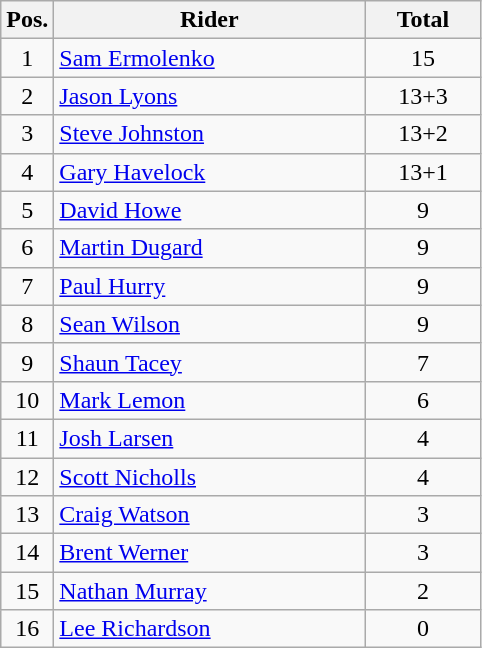<table class=wikitable>
<tr>
<th width=25px>Pos.</th>
<th width=200px>Rider</th>
<th width=70px>Total</th>
</tr>
<tr align=center >
<td>1</td>
<td align=left> <a href='#'>Sam Ermolenko</a></td>
<td>15</td>
</tr>
<tr align=center >
<td>2</td>
<td align=left> <a href='#'>Jason Lyons</a></td>
<td>13+3</td>
</tr>
<tr align=center >
<td>3</td>
<td align=left> <a href='#'>Steve Johnston</a></td>
<td>13+2</td>
</tr>
<tr align=center >
<td>4</td>
<td align=left> <a href='#'>Gary Havelock</a></td>
<td>13+1</td>
</tr>
<tr align=center  >
<td>5</td>
<td align=left> <a href='#'>David Howe</a></td>
<td>9</td>
</tr>
<tr align=center >
<td>6</td>
<td align=left> <a href='#'>Martin Dugard</a></td>
<td>9</td>
</tr>
<tr align=center >
<td>7</td>
<td align=left> <a href='#'>Paul Hurry</a></td>
<td>9</td>
</tr>
<tr align=center >
<td>8</td>
<td align=left> <a href='#'>Sean Wilson</a></td>
<td>9</td>
</tr>
<tr align=center >
<td>9</td>
<td align=left> <a href='#'>Shaun Tacey</a></td>
<td>7</td>
</tr>
<tr align=center>
<td>10</td>
<td align=left> <a href='#'>Mark Lemon</a></td>
<td>6</td>
</tr>
<tr align=center>
<td>11</td>
<td align=left> <a href='#'>Josh Larsen</a></td>
<td>4</td>
</tr>
<tr align=center>
<td>12</td>
<td align=left> <a href='#'>Scott Nicholls</a></td>
<td>4</td>
</tr>
<tr align=center>
<td>13</td>
<td align=left> <a href='#'>Craig Watson</a></td>
<td>3</td>
</tr>
<tr align=center>
<td>14</td>
<td align=left> <a href='#'>Brent Werner</a></td>
<td>3</td>
</tr>
<tr align=center>
<td>15</td>
<td align=left> <a href='#'>Nathan Murray</a></td>
<td>2</td>
</tr>
<tr align=center>
<td>16</td>
<td align=left> <a href='#'>Lee Richardson</a></td>
<td>0</td>
</tr>
</table>
